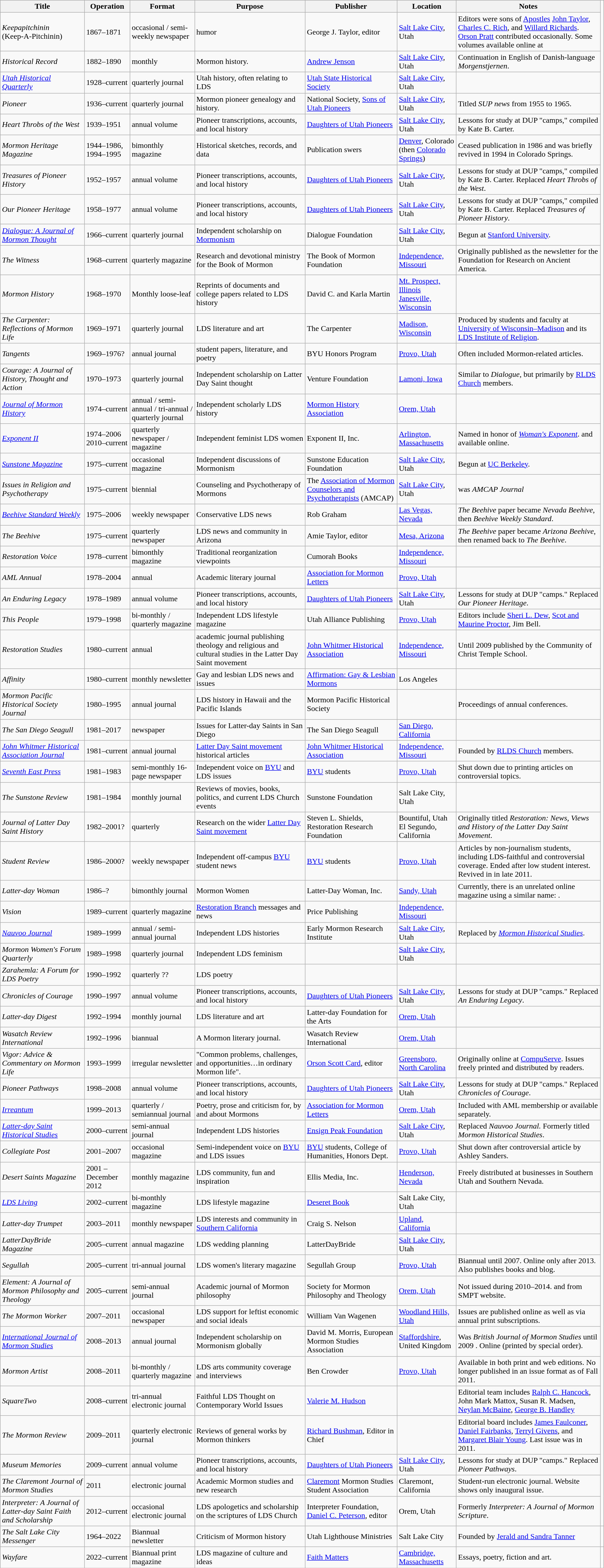<table class="wikitable sortable">
<tr>
<th>Title</th>
<th>Operation</th>
<th>Format</th>
<th>Purpose</th>
<th>Publisher</th>
<th>Location</th>
<th>Notes</th>
</tr>
<tr>
<td><em>Keepapitchinin</em><br>(Keep-A-Pitchinin)</td>
<td>1867–1871</td>
<td>occasional / semi-weekly newspaper</td>
<td>humor</td>
<td>George J. Taylor, editor</td>
<td><a href='#'>Salt Lake City</a>, Utah</td>
<td>Editors were sons of <a href='#'>Apostles</a> <a href='#'>John Taylor</a>, <a href='#'>Charles C. Rich</a>, and <a href='#'>Willard Richards</a>.  <a href='#'>Orson Pratt</a> contributed occasionally. Some volumes available online at </td>
</tr>
<tr>
<td><em>Historical Record</em></td>
<td>1882–1890</td>
<td>monthly</td>
<td>Mormon history.</td>
<td><a href='#'>Andrew Jenson</a></td>
<td><a href='#'>Salt Lake City</a>, Utah</td>
<td>Continuation in English of Danish-language <em>Morgenstjernen</em>.</td>
</tr>
<tr>
<td><em><a href='#'>Utah Historical Quarterly</a></em></td>
<td>1928–current</td>
<td>quarterly journal</td>
<td>Utah history, often relating to LDS</td>
<td><a href='#'>Utah State Historical Society</a></td>
<td><a href='#'>Salt Lake City</a>, Utah</td>
<td></td>
</tr>
<tr>
<td><em>Pioneer</em></td>
<td>1936–current</td>
<td>quarterly journal</td>
<td>Mormon pioneer genealogy and history.</td>
<td>National Society, <a href='#'>Sons of Utah Pioneers</a></td>
<td><a href='#'>Salt Lake City</a>, Utah</td>
<td>Titled <em>SUP news</em> from 1955 to 1965.</td>
</tr>
<tr>
<td><em>Heart Throbs of the West</em></td>
<td>1939–1951 </td>
<td>annual volume </td>
<td>Pioneer transcriptions, accounts, and local history</td>
<td><a href='#'>Daughters of Utah Pioneers</a></td>
<td><a href='#'>Salt Lake City</a>, Utah</td>
<td>Lessons for study at DUP "camps," compiled by Kate B. Carter.</td>
</tr>
<tr>
<td><em>Mormon Heritage Magazine</em></td>
<td>1944–1986, <br> 1994–1995</td>
<td>bimonthly magazine </td>
<td>Historical sketches, records, and data</td>
<td>Publication swers</td>
<td><a href='#'>Denver</a>, Colorado <br> (then <a href='#'>Colorado Springs</a>)</td>
<td>Ceased publication in 1986 and was briefly revived in 1994 in Colorado Springs.</td>
</tr>
<tr>
<td><em>Treasures of Pioneer History</em></td>
<td>1952–1957 </td>
<td>annual volume </td>
<td>Pioneer transcriptions, accounts, and local history</td>
<td><a href='#'>Daughters of Utah Pioneers</a></td>
<td><a href='#'>Salt Lake City</a>, Utah</td>
<td>Lessons for study at DUP "camps," compiled by Kate B. Carter.  Replaced <em>Heart Throbs of the West</em>.</td>
</tr>
<tr>
<td><em>Our Pioneer Heritage</em></td>
<td>1958–1977 </td>
<td>annual volume </td>
<td>Pioneer transcriptions, accounts, and local history</td>
<td><a href='#'>Daughters of Utah Pioneers</a></td>
<td><a href='#'>Salt Lake City</a>, Utah</td>
<td>Lessons for study at DUP "camps," compiled by Kate B. Carter.  Replaced <em>Treasures of Pioneer History</em>.</td>
</tr>
<tr>
<td><em><a href='#'>Dialogue: A Journal of Mormon Thought</a></em></td>
<td>1966–current</td>
<td>quarterly journal</td>
<td>Independent scholarship on <a href='#'>Mormonism</a></td>
<td>Dialogue Foundation</td>
<td><a href='#'>Salt Lake City</a>, Utah</td>
<td>Begun at <a href='#'>Stanford University</a>. </td>
</tr>
<tr>
<td><em>The Witness</em></td>
<td>1968–current</td>
<td>quarterly magazine </td>
<td>Research and devotional ministry for the Book of Mormon</td>
<td>The Book of Mormon Foundation</td>
<td><a href='#'>Independence, Missouri</a></td>
<td>Originally published as the newsletter for the Foundation for Research on Ancient America.</td>
</tr>
<tr>
<td><em>Mormon History</em></td>
<td>1968–1970</td>
<td>Monthly loose-leaf</td>
<td>Reprints of documents and college papers related to LDS history</td>
<td>David C. and Karla Martin</td>
<td><a href='#'>Mt. Prospect, Illinois</a><br><a href='#'>Janesville, Wisconsin</a></td>
<td></td>
</tr>
<tr>
<td><em>The Carpenter: Reflections of Mormon Life</em></td>
<td>1969–1971</td>
<td>quarterly journal</td>
<td>LDS literature and art</td>
<td>The Carpenter</td>
<td><a href='#'>Madison, Wisconsin</a></td>
<td>Produced by students and faculty at <a href='#'>University of Wisconsin–Madison</a> and its <a href='#'>LDS Institute of Religion</a>.</td>
</tr>
<tr>
<td><em>Tangents</em></td>
<td>1969–1976?</td>
<td>annual journal</td>
<td>student papers, literature, and poetry</td>
<td>BYU Honors Program</td>
<td><a href='#'>Provo, Utah</a></td>
<td>Often included Mormon-related articles.</td>
</tr>
<tr>
<td><em>Courage: A Journal of History, Thought and Action</em></td>
<td>1970–1973</td>
<td>quarterly journal</td>
<td>Independent scholarship on Latter Day Saint thought</td>
<td>Venture Foundation</td>
<td><a href='#'>Lamoni, Iowa</a></td>
<td>Similar to <em>Dialogue</em>, but primarily by <a href='#'>RLDS Church</a> members.</td>
</tr>
<tr>
<td><em><a href='#'>Journal of Mormon History</a></em></td>
<td>1974–current</td>
<td>annual / semi-annual / tri-annual / quarterly journal</td>
<td>Independent scholarly LDS history</td>
<td><a href='#'>Mormon History Association</a></td>
<td><a href='#'>Orem, Utah</a></td>
<td></td>
</tr>
<tr>
<td><em><a href='#'>Exponent II</a></em></td>
<td>1974–2006<br>2010–current</td>
<td>quarterly newspaper / magazine</td>
<td>Independent feminist LDS women</td>
<td>Exponent II, Inc.</td>
<td><a href='#'>Arlington, Massachusetts</a></td>
<td>Named in honor of <em><a href='#'>Woman's Exponent</a></em>.  and  available online.</td>
</tr>
<tr>
<td><em><a href='#'>Sunstone Magazine</a></em></td>
<td>1975–current</td>
<td>occasional magazine</td>
<td>Independent discussions of Mormonism</td>
<td>Sunstone Education Foundation</td>
<td><a href='#'>Salt Lake City</a>, Utah</td>
<td>Begun at <a href='#'>UC Berkeley</a>. </td>
</tr>
<tr>
<td><em>Issues in Religion and Psychotherapy</em></td>
<td>1975–current</td>
<td>biennial</td>
<td>Counseling and Psychotherapy of Mormons</td>
<td>The <a href='#'>Association of Mormon Counselors and Psychotherapists</a> (AMCAP)</td>
<td><a href='#'>Salt Lake City</a>, Utah</td>
<td>was <em>AMCAP Journal</em></td>
</tr>
<tr>
<td><em><a href='#'>Beehive Standard Weekly</a></em></td>
<td>1975–2006</td>
<td>weekly newspaper</td>
<td>Conservative LDS news</td>
<td>Rob Graham</td>
<td><a href='#'>Las Vegas, Nevada</a></td>
<td><em>The Beehive</em> paper became <em>Nevada Beehive</em>, then <em>Beehive Weekly Standard</em>.</td>
</tr>
<tr>
<td><em>The Beehive</em></td>
<td>1975–current</td>
<td>quarterly newspaper</td>
<td>LDS news and community in Arizona</td>
<td>Amie Taylor, editor</td>
<td><a href='#'>Mesa, Arizona</a></td>
<td><em>The Beehive</em> paper became <em>Arizona Beehive</em>, then renamed back to <em>The Beehive</em>.</td>
</tr>
<tr>
<td><em>Restoration Voice</em></td>
<td>1978–current</td>
<td>bimonthly magazine</td>
<td>Traditional reorganization viewpoints</td>
<td>Cumorah Books</td>
<td><a href='#'>Independence, Missouri</a></td>
<td></td>
</tr>
<tr>
<td><em>AML Annual</em></td>
<td>1978–2004 </td>
<td>annual</td>
<td>Academic literary journal</td>
<td><a href='#'>Association for Mormon Letters</a></td>
<td><a href='#'>Provo, Utah</a></td>
<td></td>
</tr>
<tr>
<td><em>An Enduring Legacy</em></td>
<td>1978–1989 </td>
<td>annual volume </td>
<td>Pioneer transcriptions, accounts, and local history</td>
<td><a href='#'>Daughters of Utah Pioneers</a></td>
<td><a href='#'>Salt Lake City</a>, Utah</td>
<td>Lessons for study at DUP "camps."  Replaced <em>Our Pioneer Heritage</em>.</td>
</tr>
<tr>
<td><em>This People</em></td>
<td>1979–1998</td>
<td>bi-monthly / quarterly magazine</td>
<td>Independent LDS lifestyle magazine</td>
<td>Utah Alliance Publishing</td>
<td><a href='#'>Provo, Utah</a></td>
<td>Editors include <a href='#'>Sheri L. Dew</a>, <a href='#'>Scot and Maurine Proctor</a>, Jim Bell.</td>
</tr>
<tr>
<td><em>Restoration Studies</em></td>
<td>1980–current</td>
<td>annual</td>
<td>academic journal publishing theology and religious and cultural studies in the Latter Day Saint movement</td>
<td><a href='#'>John Whitmer Historical Association</a></td>
<td><a href='#'>Independence, Missouri</a></td>
<td>Until 2009 published by the Community of Christ Temple School.</td>
</tr>
<tr>
<td><em>Affinity</em></td>
<td>1980–current</td>
<td>monthly newsletter</td>
<td>Gay and lesbian LDS news and issues</td>
<td><a href='#'>Affirmation: Gay & Lesbian Mormons</a></td>
<td>Los Angeles</td>
<td></td>
</tr>
<tr>
<td><em>Mormon Pacific Historical Society Journal</em></td>
<td>1980–1995</td>
<td>annual journal</td>
<td>LDS history in Hawaii and the Pacific Islands</td>
<td>Mormon Pacific Historical Society</td>
<td></td>
<td>Proceedings of annual conferences.</td>
</tr>
<tr>
<td><em>The San Diego Seagull</em></td>
<td>1981–2017</td>
<td>newspaper</td>
<td>Issues for Latter-day Saints in San Diego</td>
<td>The San Diego Seagull</td>
<td><a href='#'>San Diego, California</a></td>
<td></td>
</tr>
<tr>
<td><em><a href='#'>John Whitmer Historical Association Journal</a></em></td>
<td>1981–current</td>
<td>annual journal</td>
<td><a href='#'>Latter Day Saint movement</a> historical articles</td>
<td><a href='#'>John Whitmer Historical Association</a></td>
<td><a href='#'>Independence, Missouri</a></td>
<td>Founded by <a href='#'>RLDS Church</a> members.  </td>
</tr>
<tr>
<td><em><a href='#'>Seventh East Press</a></em></td>
<td>1981–1983</td>
<td>semi-monthly 16-page newspaper</td>
<td>Independent voice on <a href='#'>BYU</a> and LDS issues</td>
<td><a href='#'>BYU</a> students</td>
<td><a href='#'>Provo, Utah</a></td>
<td>Shut down due to printing articles on controversial topics.  </td>
</tr>
<tr>
<td><em>The Sunstone Review</em></td>
<td>1981–1984</td>
<td>monthly journal</td>
<td>Reviews of movies, books, politics, and current LDS Church events</td>
<td>Sunstone Foundation</td>
<td>Salt Lake City, Utah</td>
<td></td>
</tr>
<tr>
<td><em>Journal of Latter Day Saint History</em></td>
<td>1982–2001?</td>
<td>quarterly </td>
<td>Research on the wider <a href='#'>Latter Day Saint movement</a></td>
<td>Steven L. Shields, Restoration Research Foundation</td>
<td>Bountiful, Utah<br>El Segundo, California</td>
<td> Originally titled <em>Restoration: News, Views and History of the Latter Day Saint Movement</em>.</td>
</tr>
<tr>
<td><em>Student Review</em></td>
<td>1986–2000?</td>
<td>weekly newspaper</td>
<td>Independent off-campus <a href='#'>BYU</a> student news</td>
<td><a href='#'>BYU</a> students</td>
<td><a href='#'>Provo, Utah</a></td>
<td>Articles by non-journalism students, including LDS-faithful and controversial coverage.  Ended after low student interest. Revived in  in late 2011.</td>
</tr>
<tr>
<td><em>Latter-day Woman</em></td>
<td>1986–?</td>
<td>bimonthly journal</td>
<td>Mormon Women</td>
<td>Latter-Day Woman, Inc.</td>
<td><a href='#'>Sandy, Utah</a></td>
<td>Currently, there is an unrelated online magazine using a similar name: .</td>
</tr>
<tr>
<td><em>Vision</em></td>
<td>1989–current</td>
<td>quarterly magazine</td>
<td><a href='#'>Restoration Branch</a> messages and news</td>
<td>Price Publishing</td>
<td><a href='#'>Independence, Missouri</a></td>
<td></td>
</tr>
<tr>
<td><em><a href='#'>Nauvoo Journal</a></em></td>
<td>1989–1999</td>
<td>annual / semi-annual journal</td>
<td>Independent LDS histories</td>
<td>Early Mormon Research Institute</td>
<td><a href='#'>Salt Lake City</a>, Utah</td>
<td>Replaced by <em><a href='#'>Mormon Historical Studies</a></em>. </td>
</tr>
<tr>
<td><em>Mormon Women's Forum Quarterly</em></td>
<td>1989–1998</td>
<td>quarterly journal</td>
<td>Independent LDS feminism</td>
<td></td>
<td><a href='#'>Salt Lake City</a>, Utah</td>
<td></td>
</tr>
<tr>
<td><em>Zarahemla: A Forum for LDS Poetry</em></td>
<td>1990–1992</td>
<td>quarterly ??</td>
<td>LDS poetry</td>
<td></td>
<td></td>
<td></td>
</tr>
<tr>
<td><em>Chronicles of Courage</em></td>
<td>1990–1997 </td>
<td>annual volume </td>
<td>Pioneer transcriptions, accounts, and local history</td>
<td><a href='#'>Daughters of Utah Pioneers</a></td>
<td><a href='#'>Salt Lake City</a>, Utah</td>
<td>Lessons for study at DUP "camps."  Replaced <em>An Enduring Legacy</em>.</td>
</tr>
<tr>
<td><em>Latter-day Digest</em></td>
<td>1992–1994</td>
<td>monthly journal</td>
<td>LDS literature and art</td>
<td>Latter-day Foundation for the Arts</td>
<td><a href='#'>Orem, Utah</a></td>
<td></td>
</tr>
<tr>
<td><em>Wasatch Review International</em></td>
<td>1992–1996</td>
<td>biannual</td>
<td>A Mormon literary journal.</td>
<td>Wasatch Review International</td>
<td><a href='#'>Orem, Utah</a></td>
<td></td>
</tr>
<tr>
<td><em>Vigor: Advice & Commentary on Mormon Life</em></td>
<td>1993–1999</td>
<td>irregular newsletter</td>
<td>"Common problems, challenges, and opportunities…in ordinary Mormon life".</td>
<td><a href='#'>Orson Scott Card</a>, editor</td>
<td><a href='#'>Greensboro, North Carolina</a></td>
<td>Originally online at <a href='#'>CompuServe</a>. Issues freely printed and distributed by readers. </td>
</tr>
<tr>
<td><em>Pioneer Pathways</em></td>
<td>1998–2008</td>
<td>annual volume </td>
<td>Pioneer transcriptions, accounts, and local history</td>
<td><a href='#'>Daughters of Utah Pioneers</a></td>
<td><a href='#'>Salt Lake City</a>, Utah</td>
<td>Lessons for study at DUP "camps."  Replaced <em>Chronicles of Courage</em>.</td>
</tr>
<tr>
<td><em><a href='#'>Irreantum</a></em></td>
<td>1999–2013 </td>
<td>quarterly / semiannual journal</td>
<td>Poetry, prose and criticism for, by and about Mormons</td>
<td><a href='#'>Association for Mormon Letters</a></td>
<td><a href='#'>Orem, Utah</a></td>
<td>Included with AML membership or available separately.  </td>
</tr>
<tr>
<td><em><a href='#'>Latter-day Saint Historical Studies</a></em></td>
<td>2000–current</td>
<td>semi-annual journal</td>
<td>Independent LDS histories</td>
<td><a href='#'>Ensign Peak Foundation</a></td>
<td><a href='#'>Salt Lake City</a>, Utah</td>
<td>Replaced <em>Nauvoo Journal.</em>  Formerly titled <em>Mormon Historical Studies</em>. </td>
</tr>
<tr>
<td><em>Collegiate Post</em></td>
<td>2001–2007</td>
<td>occasional magazine</td>
<td>Semi-independent voice on <a href='#'>BYU</a> and LDS issues</td>
<td><a href='#'>BYU</a> students, College of Humanities, Honors Dept.</td>
<td><a href='#'>Provo, Utah</a></td>
<td>Shut down after controversial article by Ashley Sanders.</td>
</tr>
<tr>
<td><em>Desert Saints Magazine</em></td>
<td>2001 – December 2012</td>
<td>monthly magazine</td>
<td>LDS community, fun and inspiration</td>
<td>Ellis Media, Inc.</td>
<td><a href='#'>Henderson, Nevada</a></td>
<td>Freely distributed at businesses in Southern Utah and Southern Nevada.</td>
</tr>
<tr>
<td><em><a href='#'>LDS Living</a></em></td>
<td>2002–current</td>
<td>bi-monthly magazine</td>
<td>LDS lifestyle magazine</td>
<td><a href='#'>Deseret Book</a></td>
<td>Salt Lake City, Utah</td>
<td></td>
</tr>
<tr>
<td><em>Latter-day Trumpet</em></td>
<td>2003–2011</td>
<td>monthly newspaper</td>
<td>LDS interests and community in <a href='#'>Southern California</a></td>
<td>Craig S. Nelson</td>
<td><a href='#'>Upland, California</a></td>
<td></td>
</tr>
<tr>
<td><em>LatterDayBride Magazine</em></td>
<td>2005–current</td>
<td>annual magazine</td>
<td>LDS wedding planning</td>
<td>LatterDayBride</td>
<td><a href='#'>Salt Lake City</a>, Utah</td>
<td></td>
</tr>
<tr>
<td><em>Segullah</em></td>
<td>2005–current</td>
<td>tri-annual journal</td>
<td>LDS women's literary magazine</td>
<td>Segullah Group</td>
<td><a href='#'>Provo, Utah</a></td>
<td>Biannual until 2007. Online only after 2013. Also publishes books and blog.  </td>
</tr>
<tr>
<td><em>Element: A Journal of Mormon Philosophy and Theology</em></td>
<td>2005–current </td>
<td>semi-annual journal</td>
<td>Academic journal of Mormon philosophy</td>
<td>Society for Mormon Philosophy and Theology</td>
<td><a href='#'>Orem, Utah</a></td>
<td>Not issued during 2010–2014.   and from SMPT website.</td>
</tr>
<tr>
<td><em>The Mormon Worker</em></td>
<td>2007–2011</td>
<td>occasional newspaper</td>
<td>LDS support for leftist economic and social ideals</td>
<td>William Van Wagenen</td>
<td><a href='#'>Woodland Hills, Utah</a></td>
<td>Issues are published online as well as via annual print subscriptions.</td>
</tr>
<tr>
<td><em><a href='#'>International Journal of Mormon Studies</a></em></td>
<td>2008–2013</td>
<td>annual journal</td>
<td>Independent scholarship on Mormonism globally</td>
<td>David M. Morris, European Mormon Studies Association</td>
<td><a href='#'>Staffordshire</a>, United Kingdom</td>
<td>Was <em>British Journal of Mormon Studies</em> until 2009 .  Online (printed by special order).</td>
</tr>
<tr>
<td><em>Mormon Artist</em></td>
<td>2008–2011</td>
<td>bi-monthly / quarterly magazine</td>
<td>LDS arts community coverage and interviews</td>
<td>Ben Crowder</td>
<td><a href='#'>Provo, Utah</a></td>
<td>Available in both print and web editions.  No longer published in an issue format as of Fall 2011.</td>
</tr>
<tr>
<td><em>SquareTwo</em></td>
<td>2008–current</td>
<td>tri-annual electronic journal</td>
<td>Faithful LDS Thought on Contemporary World Issues</td>
<td><a href='#'>Valerie M. Hudson</a></td>
<td></td>
<td>Editorial team includes <a href='#'>Ralph C. Hancock</a>, John Mark Mattox, Susan R. Madsen, <a href='#'>Neylan McBaine</a>, <a href='#'>George B. Handley</a>  </td>
</tr>
<tr>
<td><em>The Mormon Review</em></td>
<td>2009–2011</td>
<td>quarterly electronic journal</td>
<td>Reviews of general works by Mormon thinkers</td>
<td><a href='#'>Richard Bushman</a>, Editor in Chief</td>
<td></td>
<td>Editorial board includes <a href='#'>James Faulconer</a>, <a href='#'>Daniel Fairbanks</a>, <a href='#'>Terryl Givens</a>, and <a href='#'>Margaret Blair Young</a>.  Last issue was in 2011.</td>
</tr>
<tr>
<td><em>Museum Memories</em></td>
<td>2009–current </td>
<td>annual volume </td>
<td>Pioneer transcriptions, accounts, and local history</td>
<td><a href='#'>Daughters of Utah Pioneers</a></td>
<td><a href='#'>Salt Lake City</a>, Utah</td>
<td>Lessons for study at DUP "camps."  Replaced <em>Pioneer Pathways</em>.</td>
</tr>
<tr>
<td><em>The Claremont Journal of Mormon Studies</em></td>
<td>2011</td>
<td>electronic journal</td>
<td>Academic Mormon studies and new research</td>
<td><a href='#'>Claremont</a> Mormon Studies Student Association</td>
<td>Claremont, California</td>
<td>Student-run electronic journal.  Website shows only inaugural issue.</td>
</tr>
<tr>
<td><em>Interpreter: A Journal of Latter-day Saint Faith and Scholarship</em></td>
<td>2012–current</td>
<td>occasional electronic journal</td>
<td>LDS apologetics and scholarship on the scriptures of LDS Church</td>
<td>Interpreter Foundation, <a href='#'>Daniel C. Peterson</a>, editor</td>
<td>Orem, Utah</td>
<td>Formerly <em>Interpreter: A Journal of Mormon Scripture</em>. </td>
</tr>
<tr>
<td><em>The Salt Lake City Messenger</em></td>
<td>1964–2022</td>
<td>Biannual newsletter</td>
<td>Criticism of Mormon history</td>
<td>Utah Lighthouse Ministries</td>
<td>Salt Lake City</td>
<td>Founded by <a href='#'>Jerald and Sandra Tanner</a></td>
<td></td>
</tr>
<tr>
<td><em>Wayfare</em></td>
<td>2022–current</td>
<td>Biannual print magazine</td>
<td>LDS magazine of culture and ideas</td>
<td><a href='#'>Faith Matters</a></td>
<td><a href='#'>Cambridge, Massachusetts</a></td>
<td>Essays, poetry, fiction and art. </td>
</tr>
</table>
